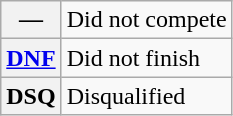<table class="wikitable">
<tr>
<th scope="row">—</th>
<td>Did not compete</td>
</tr>
<tr>
<th scope="row"><a href='#'>DNF</a></th>
<td>Did not finish</td>
</tr>
<tr>
<th scope="row">DSQ</th>
<td>Disqualified</td>
</tr>
</table>
